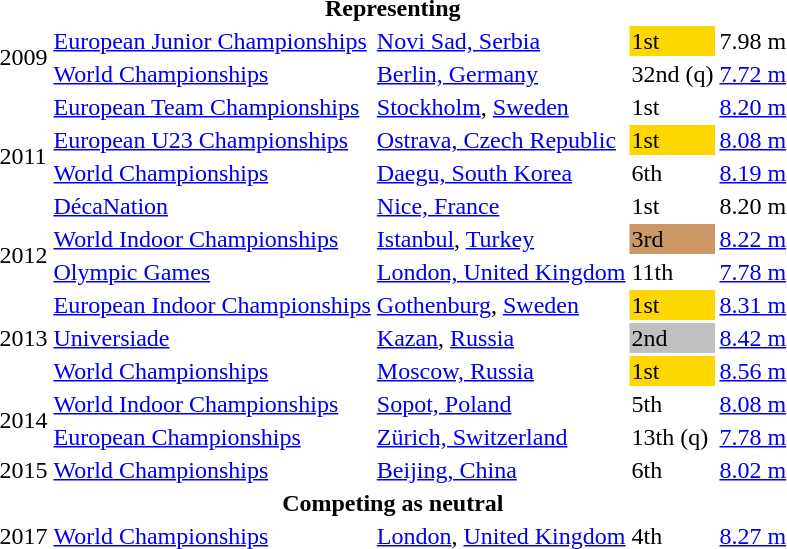<table>
<tr>
<th colspan="5">Representing </th>
</tr>
<tr>
<td rowspan=2>2009</td>
<td><a href='#'>European Junior Championships</a></td>
<td><a href='#'>Novi Sad, Serbia</a></td>
<td bgcolor=gold>1st</td>
<td>7.98 m</td>
</tr>
<tr>
<td><a href='#'>World Championships</a></td>
<td><a href='#'>Berlin, Germany</a></td>
<td>32nd (q)</td>
<td><a href='#'>7.72 m</a></td>
</tr>
<tr>
<td rowspan=4>2011</td>
<td><a href='#'>European Team Championships</a></td>
<td><a href='#'>Stockholm</a>, <a href='#'>Sweden</a></td>
<td>1st</td>
<td><a href='#'>8.20 m</a></td>
</tr>
<tr>
<td><a href='#'>European U23 Championships</a></td>
<td><a href='#'>Ostrava, Czech Republic</a></td>
<td bgcolor=gold>1st</td>
<td><a href='#'>8.08 m</a></td>
</tr>
<tr>
<td><a href='#'>World Championships</a></td>
<td><a href='#'>Daegu, South Korea</a></td>
<td>6th</td>
<td><a href='#'>8.19 m</a></td>
</tr>
<tr>
<td><a href='#'>DécaNation</a></td>
<td><a href='#'>Nice, France</a></td>
<td>1st</td>
<td>8.20 m</td>
</tr>
<tr>
<td rowspan=2>2012</td>
<td><a href='#'>World Indoor Championships</a></td>
<td><a href='#'>Istanbul</a>, <a href='#'>Turkey</a></td>
<td bgcolor="cc9966">3rd</td>
<td><a href='#'>8.22 m</a></td>
</tr>
<tr>
<td><a href='#'>Olympic Games</a></td>
<td><a href='#'>London, United Kingdom</a></td>
<td>11th</td>
<td><a href='#'>7.78 m</a></td>
</tr>
<tr>
<td rowspan=3>2013</td>
<td><a href='#'>European Indoor Championships</a></td>
<td><a href='#'>Gothenburg</a>, <a href='#'>Sweden</a></td>
<td bgcolor=gold>1st</td>
<td><a href='#'>8.31 m</a></td>
</tr>
<tr>
<td><a href='#'>Universiade</a></td>
<td><a href='#'>Kazan</a>, <a href='#'>Russia</a></td>
<td bgcolor=silver>2nd</td>
<td><a href='#'>8.42 m</a></td>
</tr>
<tr>
<td><a href='#'>World Championships</a></td>
<td><a href='#'>Moscow, Russia</a></td>
<td bgcolor=gold>1st</td>
<td><a href='#'>8.56 m</a></td>
</tr>
<tr>
<td rowspan=2>2014</td>
<td><a href='#'>World Indoor Championships</a></td>
<td><a href='#'>Sopot, Poland</a></td>
<td>5th</td>
<td><a href='#'>8.08 m</a></td>
</tr>
<tr>
<td><a href='#'>European Championships</a></td>
<td><a href='#'>Zürich, Switzerland</a></td>
<td>13th (q)</td>
<td><a href='#'>7.78 m</a></td>
</tr>
<tr>
<td>2015</td>
<td><a href='#'>World Championships</a></td>
<td><a href='#'>Beijing, China</a></td>
<td>6th</td>
<td><a href='#'>8.02 m</a></td>
</tr>
<tr>
<th colspan="5">Competing as neutral</th>
</tr>
<tr>
<td>2017</td>
<td><a href='#'>World Championships</a></td>
<td><a href='#'>London</a>, <a href='#'>United Kingdom</a></td>
<td>4th</td>
<td><a href='#'>8.27 m</a></td>
</tr>
</table>
